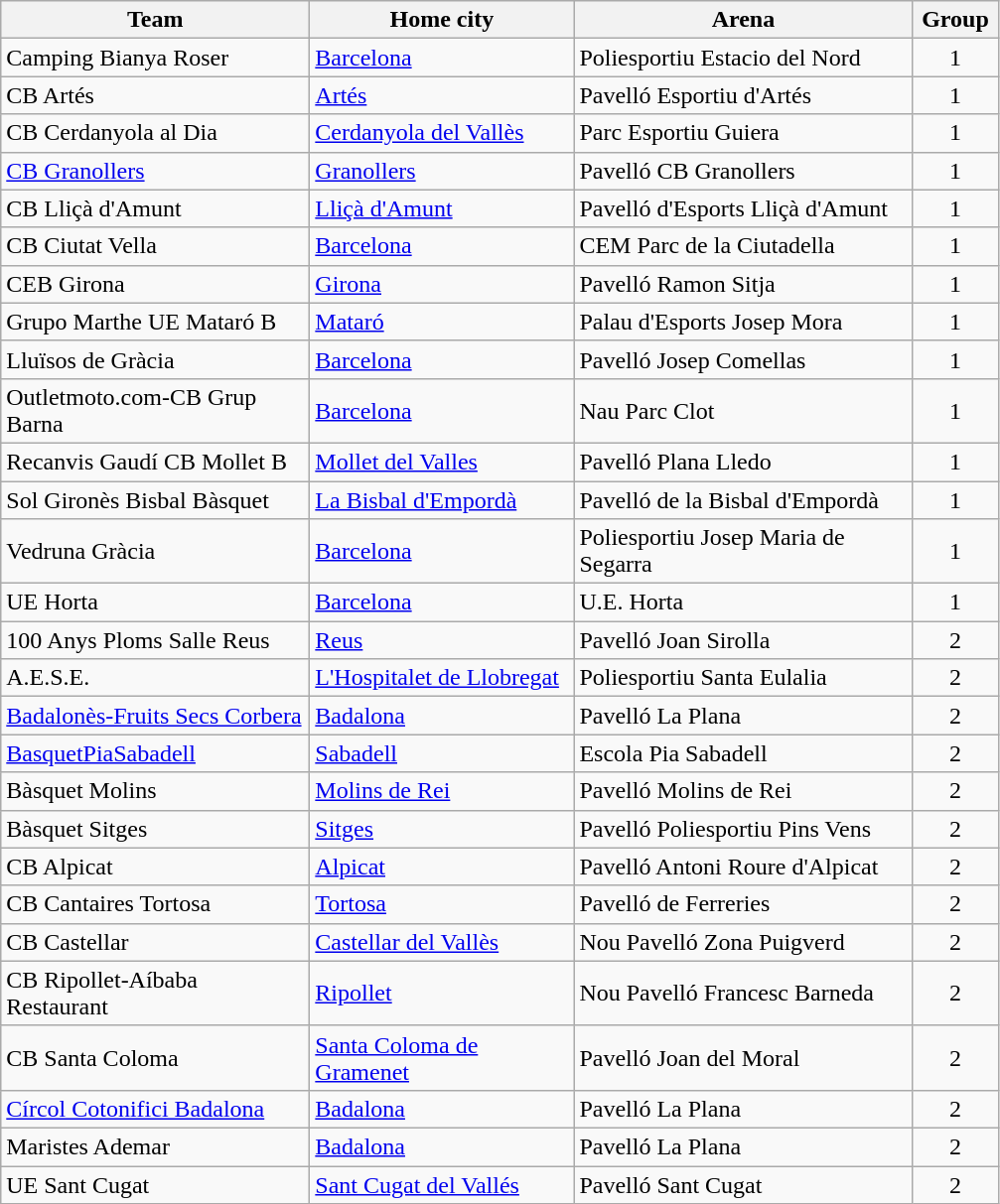<table class="wikitable sortable">
<tr>
<th width=200>Team</th>
<th width=170>Home city</th>
<th width=220>Arena</th>
<th width=50>Group</th>
</tr>
<tr>
<td>Camping Bianya Roser</td>
<td><a href='#'>Barcelona</a></td>
<td>Poliesportiu Estacio del Nord</td>
<td style="text-align: center;">1</td>
</tr>
<tr>
<td>CB Artés</td>
<td><a href='#'>Artés</a></td>
<td>Pavelló Esportiu d'Artés</td>
<td style="text-align: center;">1</td>
</tr>
<tr>
<td>CB Cerdanyola al Dia</td>
<td><a href='#'>Cerdanyola del Vallès</a></td>
<td>Parc Esportiu Guiera</td>
<td style="text-align: center;">1</td>
</tr>
<tr>
<td><a href='#'>CB Granollers</a></td>
<td><a href='#'>Granollers</a></td>
<td>Pavelló CB Granollers</td>
<td style="text-align: center;">1</td>
</tr>
<tr>
<td>CB Lliçà d'Amunt</td>
<td><a href='#'>Lliçà d'Amunt</a></td>
<td>Pavelló d'Esports Lliçà d'Amunt</td>
<td style="text-align: center;">1</td>
</tr>
<tr>
<td>CB Ciutat Vella</td>
<td><a href='#'>Barcelona</a></td>
<td>CEM Parc de la Ciutadella</td>
<td style="text-align: center;">1</td>
</tr>
<tr>
<td>CEB Girona</td>
<td><a href='#'>Girona</a></td>
<td>Pavelló Ramon Sitja</td>
<td style="text-align: center;">1</td>
</tr>
<tr>
<td>Grupo Marthe UE Mataró B</td>
<td><a href='#'>Mataró</a></td>
<td>Palau d'Esports Josep Mora</td>
<td style="text-align: center;">1</td>
</tr>
<tr>
<td>Lluïsos de Gràcia</td>
<td><a href='#'>Barcelona</a></td>
<td>Pavelló Josep Comellas</td>
<td style="text-align: center;">1</td>
</tr>
<tr>
<td>Outletmoto.com-CB Grup Barna</td>
<td><a href='#'>Barcelona</a></td>
<td>Nau Parc Clot</td>
<td style="text-align: center;">1</td>
</tr>
<tr>
<td>Recanvis Gaudí CB Mollet B</td>
<td><a href='#'>Mollet del Valles</a></td>
<td>Pavelló Plana Lledo</td>
<td style="text-align: center;">1</td>
</tr>
<tr>
<td>Sol Gironès Bisbal Bàsquet</td>
<td><a href='#'>La Bisbal d'Empordà</a></td>
<td>Pavelló de la Bisbal d'Empordà</td>
<td style="text-align: center;">1</td>
</tr>
<tr>
<td>Vedruna Gràcia</td>
<td><a href='#'>Barcelona</a></td>
<td>Poliesportiu Josep Maria de Segarra</td>
<td style="text-align: center;">1</td>
</tr>
<tr>
<td>UE Horta</td>
<td><a href='#'>Barcelona</a></td>
<td>U.E. Horta</td>
<td style="text-align: center;">1</td>
</tr>
<tr>
<td>100 Anys Ploms Salle Reus</td>
<td><a href='#'>Reus</a></td>
<td>Pavelló Joan Sirolla</td>
<td style="text-align: center;">2</td>
</tr>
<tr>
<td>A.E.S.E.</td>
<td><a href='#'>L'Hospitalet de Llobregat</a></td>
<td>Poliesportiu Santa Eulalia</td>
<td style="text-align: center;">2</td>
</tr>
<tr>
<td><a href='#'>Badalonès-Fruits Secs Corbera</a></td>
<td><a href='#'>Badalona</a></td>
<td>Pavelló La Plana</td>
<td style="text-align: center;">2</td>
</tr>
<tr>
<td><a href='#'>BasquetPiaSabadell</a></td>
<td><a href='#'>Sabadell</a></td>
<td>Escola Pia Sabadell</td>
<td style="text-align: center;">2</td>
</tr>
<tr>
<td>Bàsquet Molins</td>
<td><a href='#'>Molins de Rei</a></td>
<td>Pavelló Molins de Rei</td>
<td style="text-align: center;">2</td>
</tr>
<tr>
<td>Bàsquet Sitges</td>
<td><a href='#'>Sitges</a></td>
<td>Pavelló Poliesportiu Pins Vens</td>
<td style="text-align: center;">2</td>
</tr>
<tr>
<td>CB Alpicat</td>
<td><a href='#'>Alpicat</a></td>
<td>Pavelló Antoni Roure d'Alpicat</td>
<td style="text-align: center;">2</td>
</tr>
<tr>
<td>CB Cantaires Tortosa</td>
<td><a href='#'>Tortosa</a></td>
<td>Pavelló de Ferreries</td>
<td style="text-align: center;">2</td>
</tr>
<tr>
<td>CB Castellar</td>
<td><a href='#'>Castellar del Vallès</a></td>
<td>Nou Pavelló Zona Puigverd</td>
<td style="text-align: center;">2</td>
</tr>
<tr>
<td>CB Ripollet-Aíbaba Restaurant</td>
<td><a href='#'>Ripollet</a></td>
<td>Nou Pavelló Francesc Barneda</td>
<td style="text-align: center;">2</td>
</tr>
<tr>
<td>CB Santa Coloma</td>
<td><a href='#'>Santa Coloma de Gramenet</a></td>
<td>Pavelló Joan del Moral</td>
<td style="text-align: center;">2</td>
</tr>
<tr>
<td><a href='#'>Círcol Cotonifici Badalona</a></td>
<td><a href='#'>Badalona</a></td>
<td>Pavelló La Plana</td>
<td style="text-align: center;">2</td>
</tr>
<tr>
<td>Maristes Ademar</td>
<td><a href='#'>Badalona</a></td>
<td>Pavelló La Plana</td>
<td style="text-align: center;">2</td>
</tr>
<tr>
<td>UE Sant Cugat</td>
<td><a href='#'>Sant Cugat del Vallés</a></td>
<td>Pavelló Sant Cugat</td>
<td style="text-align: center;">2</td>
</tr>
</table>
